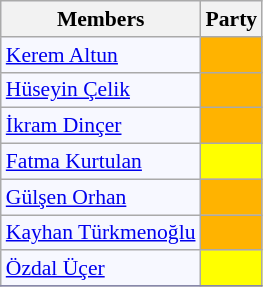<table class=wikitable style="border:1px solid #8888aa; background-color:#f7f8ff; padding:0px; font-size:90%;">
<tr>
<th>Members</th>
<th colspan="2">Party</th>
</tr>
<tr>
<td><a href='#'>Kerem Altun</a></td>
<td style="background: #ffb300"></td>
</tr>
<tr>
<td><a href='#'>Hüseyin Çelik</a></td>
<td style="background: #ffb300"></td>
</tr>
<tr>
<td><a href='#'>İkram Dinçer</a></td>
<td style="background: #ffb300"></td>
</tr>
<tr>
<td><a href='#'>Fatma Kurtulan</a></td>
<td style="background: #ffff00"></td>
</tr>
<tr>
<td><a href='#'>Gülşen Orhan</a></td>
<td style="background: #ffb300"></td>
</tr>
<tr>
<td><a href='#'>Kayhan Türkmenoğlu</a></td>
<td style="background: #ffb300"></td>
</tr>
<tr>
<td><a href='#'>Özdal Üçer</a></td>
<td style="background: #ffff00"></td>
</tr>
<tr>
</tr>
</table>
